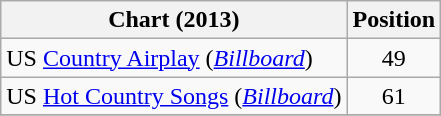<table class="wikitable sortable">
<tr>
<th scope="col">Chart (2013)</th>
<th scope="col">Position</th>
</tr>
<tr>
<td>US <a href='#'>Country Airplay</a> (<em><a href='#'>Billboard</a></em>)</td>
<td align="center">49</td>
</tr>
<tr>
<td>US <a href='#'>Hot Country Songs</a> (<em><a href='#'>Billboard</a></em>)</td>
<td align="center">61</td>
</tr>
<tr>
</tr>
</table>
